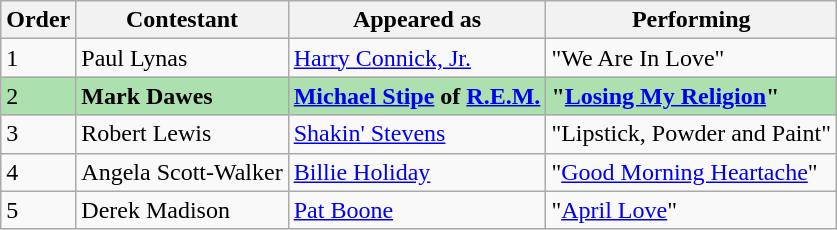<table class="wikitable">
<tr>
<th>Order</th>
<th>Contestant</th>
<th>Appeared as</th>
<th>Performing</th>
</tr>
<tr>
<td>1</td>
<td>Paul Lynas</td>
<td><a href='#'>Harry Connick, Jr.</a></td>
<td>"We Are In Love"</td>
</tr>
<tr style="background:#ACE1AF;">
<td>2</td>
<td><strong>Mark Dawes</strong></td>
<td><strong><a href='#'>Michael Stipe</a> of <a href='#'>R.E.M.</a></strong></td>
<td><strong>"<a href='#'>Losing My Religion</a>"</strong></td>
</tr>
<tr>
<td>3</td>
<td>Robert Lewis</td>
<td><a href='#'>Shakin' Stevens</a></td>
<td>"Lipstick, Powder and Paint"</td>
</tr>
<tr>
<td>4</td>
<td>Angela Scott-Walker</td>
<td><a href='#'>Billie Holiday</a></td>
<td>"<a href='#'>Good Morning Heartache</a>"</td>
</tr>
<tr>
<td>5</td>
<td>Derek Madison</td>
<td><a href='#'>Pat Boone</a></td>
<td>"<a href='#'>April Love</a>"</td>
</tr>
</table>
